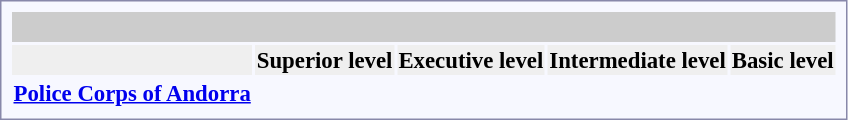<table style="border:1px solid #8888aa; background-color:#f7f8ff; padding:5px; font-size:95%; margin: 0px 12px 12px 0px;">
<tr style="background-color:#CCCCCC;">
<th colspan=11> </th>
</tr>
<tr style="background:#efefef;">
<th></th>
<th colspan=2>Superior level</th>
<th colspan=2>Executive level</th>
<th colspan=3>Intermediate level</th>
<th colspan=3>Basic level</th>
</tr>
<tr style="text-align:center;">
<td rowspan=2> <strong><a href='#'>Police Corps of Andorra</a></strong></td>
<td></td>
<td></td>
<td></td>
<td></td>
<td></td>
<td></td>
<td></td>
<td></td>
<td></td>
</tr>
<tr style="text-align:center;">
<td></td>
<td></td>
<td></td>
<td></td>
<td></td>
<td></td>
<td></td>
<td></td>
<td></td>
</tr>
</table>
